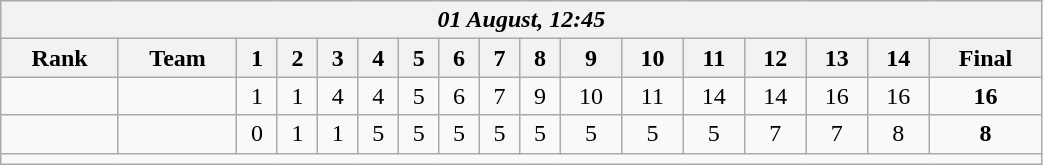<table class=wikitable style="text-align:center; width: 55%">
<tr>
<th colspan=18><em>01 August, 12:45</em></th>
</tr>
<tr>
<th>Rank</th>
<th>Team</th>
<th>1</th>
<th>2</th>
<th>3</th>
<th>4</th>
<th>5</th>
<th>6</th>
<th>7</th>
<th>8</th>
<th>9</th>
<th>10</th>
<th>11</th>
<th>12</th>
<th>13</th>
<th>14</th>
<th>Final</th>
</tr>
<tr>
<td></td>
<td align=left><strong></strong></td>
<td>1</td>
<td>1</td>
<td>4</td>
<td>4</td>
<td>5</td>
<td>6</td>
<td>7</td>
<td>9</td>
<td>10</td>
<td>11</td>
<td>14</td>
<td>14</td>
<td>16</td>
<td>16</td>
<td><strong>16</strong></td>
</tr>
<tr>
<td></td>
<td align=left></td>
<td>0</td>
<td>1</td>
<td>1</td>
<td>5</td>
<td>5</td>
<td>5</td>
<td>5</td>
<td>5</td>
<td>5</td>
<td>5</td>
<td>5</td>
<td>7</td>
<td>7</td>
<td>8</td>
<td><strong>8</strong></td>
</tr>
<tr>
<td colspan=18></td>
</tr>
</table>
